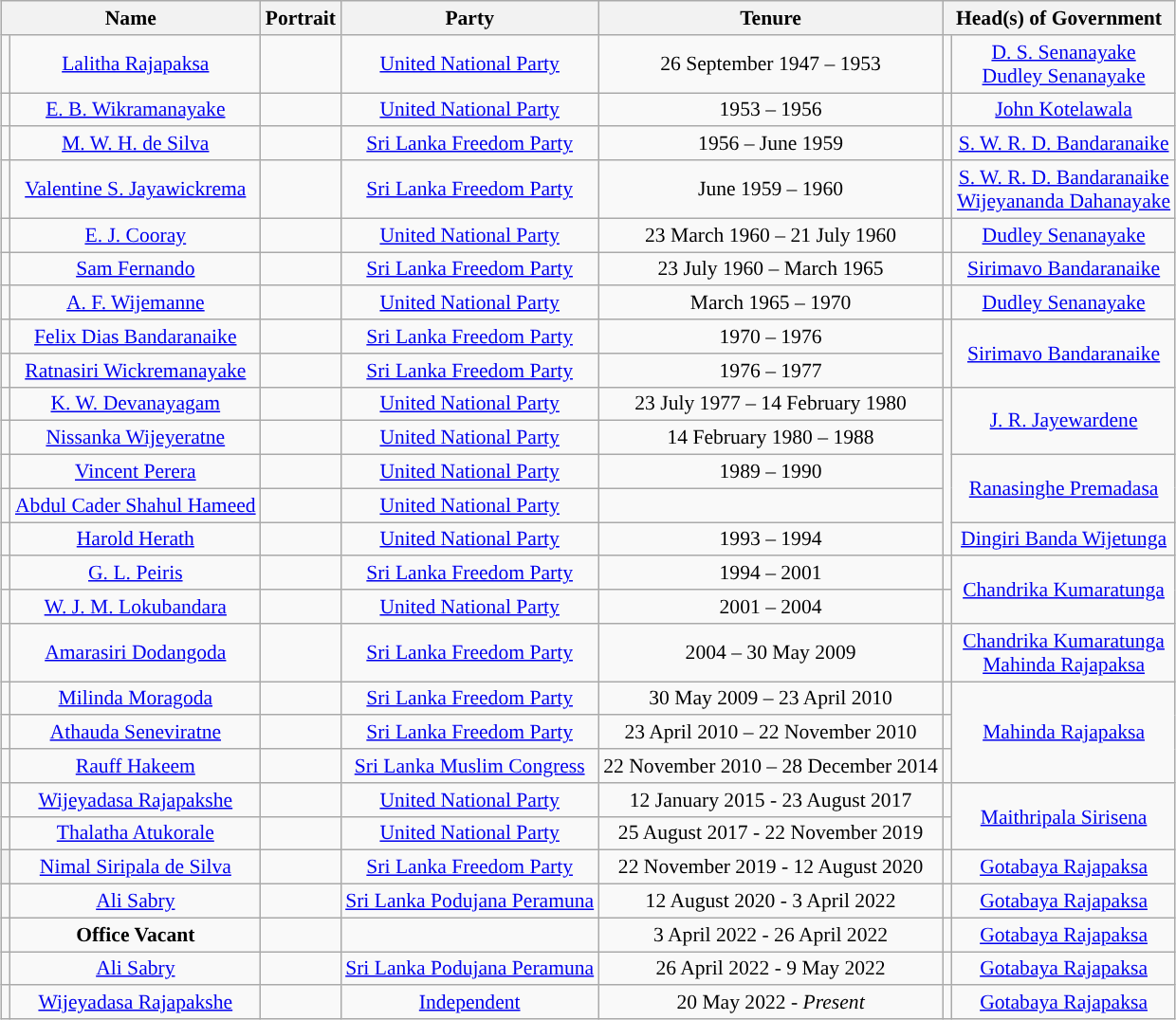<table class="wikitable" style="margin:1em auto; font-size:90%; text-align:center;">
<tr>
<th colspan="2">Name</th>
<th>Portrait</th>
<th>Party</th>
<th>Tenure</th>
<th colspan="2">Head(s) of Government</th>
</tr>
<tr>
<td !align="center" style="background:"></td>
<td><a href='#'>Lalitha Rajapaksa</a></td>
<td></td>
<td><a href='#'>United National Party</a></td>
<td>26 September 1947 – 1953</td>
<td !align="center" style="background:"></td>
<td><a href='#'>D. S. Senanayake</a><br><a href='#'>Dudley Senanayake</a></td>
</tr>
<tr>
<td !align="center" style="background:"></td>
<td><a href='#'>E. B. Wikramanayake</a></td>
<td></td>
<td><a href='#'>United National Party</a></td>
<td>1953 – 1956</td>
<td !align="center" style="background:"></td>
<td><a href='#'>John Kotelawala</a></td>
</tr>
<tr>
<td !align="center" style="background:"></td>
<td><a href='#'>M. W. H. de Silva</a></td>
<td></td>
<td><a href='#'>Sri Lanka Freedom Party</a></td>
<td>1956 – June 1959</td>
<td !align="center" style="background:"></td>
<td><a href='#'>S. W. R. D. Bandaranaike</a></td>
</tr>
<tr>
<td !align="center" style="background:"></td>
<td><a href='#'>Valentine S. Jayawickrema</a></td>
<td></td>
<td><a href='#'>Sri Lanka Freedom Party</a></td>
<td>June 1959 – 1960</td>
<td !align="center" style="background:"></td>
<td><a href='#'>S. W. R. D. Bandaranaike</a><br><a href='#'>Wijeyananda Dahanayake</a></td>
</tr>
<tr>
<td !align="center" style="background:"></td>
<td><a href='#'>E. J. Cooray</a></td>
<td></td>
<td><a href='#'>United National Party</a></td>
<td>23 March 1960 – 21 July 1960</td>
<td !align="center" style="background:"></td>
<td><a href='#'>Dudley Senanayake</a></td>
</tr>
<tr>
<td !align="center" style="background:"></td>
<td><a href='#'>Sam Fernando</a></td>
<td></td>
<td><a href='#'>Sri Lanka Freedom Party</a></td>
<td>23 July 1960 – March 1965</td>
<td !align="center" style="background:"></td>
<td><a href='#'>Sirimavo Bandaranaike</a></td>
</tr>
<tr>
<td !align="center" style="background:"></td>
<td><a href='#'>A. F. Wijemanne</a></td>
<td></td>
<td><a href='#'>United National Party</a></td>
<td>March 1965 – 1970</td>
<td !align="center" style="background:"></td>
<td><a href='#'>Dudley Senanayake</a></td>
</tr>
<tr>
<td !align="center" style="background:"></td>
<td><a href='#'>Felix Dias Bandaranaike</a></td>
<td></td>
<td><a href='#'>Sri Lanka Freedom Party</a></td>
<td>1970 – 1976</td>
<td rowspan="2" !align="center" style="background:"></td>
<td rowspan ="2"><a href='#'>Sirimavo Bandaranaike</a></td>
</tr>
<tr>
<td !align="center" style="background:"></td>
<td><a href='#'>Ratnasiri Wickremanayake</a></td>
<td></td>
<td><a href='#'>Sri Lanka Freedom Party</a></td>
<td>1976 – 1977</td>
</tr>
<tr>
<td !align="center" style="background:"></td>
<td><a href='#'>K. W. Devanayagam</a></td>
<td></td>
<td><a href='#'>United National Party</a></td>
<td>23 July 1977 – 14 February 1980</td>
<td rowspan="5" !align="center" style="background:"></td>
<td rowspan ="2"><a href='#'>J. R. Jayewardene</a></td>
</tr>
<tr>
<td !align="center" style="background:"></td>
<td><a href='#'>Nissanka Wijeyeratne</a></td>
<td></td>
<td><a href='#'>United National Party</a></td>
<td>14 February 1980 – 1988</td>
</tr>
<tr>
<td !align="center" style="background:"></td>
<td><a href='#'>Vincent Perera</a></td>
<td></td>
<td><a href='#'>United National Party</a></td>
<td>1989 – 1990</td>
<td rowspan ="2"><a href='#'>Ranasinghe Premadasa</a></td>
</tr>
<tr>
<td !align="center" style="background:"></td>
<td><a href='#'>Abdul Cader Shahul Hameed</a></td>
<td></td>
<td><a href='#'>United National Party</a></td>
<td 1990 – 1993 "></td>
</tr>
<tr>
<td !align="center" style="background:"></td>
<td><a href='#'>Harold Herath</a></td>
<td></td>
<td><a href='#'>United National Party</a></td>
<td>1993 – 1994</td>
<td><a href='#'>Dingiri Banda Wijetunga</a></td>
</tr>
<tr>
<td !align="center" style="background:"></td>
<td><a href='#'>G. L. Peiris</a></td>
<td></td>
<td><a href='#'>Sri Lanka Freedom Party</a></td>
<td>1994 – 2001</td>
<td !align="center" style="background:"></td>
<td rowspan ="2"><a href='#'>Chandrika Kumaratunga</a></td>
</tr>
<tr>
<td !align="center" style="background:"></td>
<td><a href='#'>W. J. M. Lokubandara</a></td>
<td></td>
<td><a href='#'>United National Party</a></td>
<td>2001 – 2004</td>
<td !align="center" style="background:"></td>
</tr>
<tr>
<td !align="center" style="background:"></td>
<td><a href='#'>Amarasiri Dodangoda</a></td>
<td></td>
<td><a href='#'>Sri Lanka Freedom Party</a></td>
<td>2004 – 30 May 2009</td>
<td !align="center" style="background:"></td>
<td><a href='#'>Chandrika Kumaratunga</a><br><a href='#'>Mahinda Rajapaksa</a></td>
</tr>
<tr>
<td !align="center" style="background:"></td>
<td><a href='#'>Milinda Moragoda</a></td>
<td></td>
<td><a href='#'>Sri Lanka Freedom Party</a></td>
<td>30 May 2009 – 23 April 2010</td>
<td !align="center" style="background:"></td>
<td rowspan ="3"><a href='#'>Mahinda Rajapaksa</a></td>
</tr>
<tr>
<td !align="center" style="background:"></td>
<td><a href='#'>Athauda Seneviratne</a></td>
<td></td>
<td><a href='#'>Sri Lanka Freedom Party</a></td>
<td>23 April 2010 – 22 November 2010</td>
<td !align="center" style="background:"></td>
</tr>
<tr>
<td !align="center" style="background:"></td>
<td><a href='#'>Rauff Hakeem</a></td>
<td></td>
<td><a href='#'>Sri Lanka Muslim Congress</a></td>
<td>22 November 2010 – 28 December 2014</td>
<td !align="center" style="background:"></td>
</tr>
<tr>
<td !align="center" style="background:"></td>
<td><a href='#'>Wijeyadasa Rajapakshe</a></td>
<td></td>
<td><a href='#'>United National Party</a></td>
<td>12 January 2015 - 23 August 2017</td>
<td !align="center" style="background:"></td>
<td rowspan ="2"><a href='#'>Maithripala Sirisena</a></td>
</tr>
<tr>
<td !align="center" style="background:"></td>
<td><a href='#'>Thalatha Atukorale</a></td>
<td></td>
<td><a href='#'>United National Party</a></td>
<td>25 August 2017 - 22 November 2019</td>
<td !align="center" style="background:"></td>
</tr>
<tr>
<th align="center" style="background:"></th>
<td><a href='#'>Nimal Siripala de Silva</a></td>
<td></td>
<td><a href='#'>Sri Lanka Freedom Party</a></td>
<td>22 November 2019 - 12 August 2020</td>
<td !align="center" style="background:"></td>
<td rowspan ="1"><a href='#'>Gotabaya Rajapaksa</a></td>
</tr>
<tr>
<td !align="center" style="background:"></td>
<td><a href='#'>Ali Sabry</a></td>
<td></td>
<td><a href='#'>Sri Lanka Podujana Peramuna</a></td>
<td>12 August 2020 - 3 April 2022</td>
<td !align="center" style="background:"></td>
<td rowspan ="1"><a href='#'>Gotabaya Rajapaksa</a></td>
</tr>
<tr>
<td></td>
<td><strong>Office Vacant</strong></td>
<td></td>
<td></td>
<td>3 April 2022 - 26 April 2022</td>
<td !align="center" style="background:"></td>
<td rowspan ="1"><a href='#'>Gotabaya Rajapaksa</a></td>
</tr>
<tr>
<td !align="center" style="background:"></td>
<td><a href='#'>Ali Sabry</a></td>
<td></td>
<td><a href='#'>Sri Lanka Podujana Peramuna</a></td>
<td>26 April 2022 - 9 May 2022</td>
<td !align="center" style="background:"></td>
<td rowspan ="1"><a href='#'>Gotabaya Rajapaksa</a></td>
</tr>
<tr>
<td></td>
<td><a href='#'>Wijeyadasa Rajapakshe</a></td>
<td></td>
<td><a href='#'>Independent</a></td>
<td>20 May 2022 - <em>Present</em></td>
<td !align="center" style="background:"></td>
<td rowspan ="1"><a href='#'>Gotabaya Rajapaksa</a></td>
</tr>
</table>
